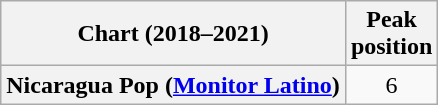<table class="wikitable sortable plainrowheaders" style="text-align:center">
<tr>
<th scope="col">Chart (2018–2021)</th>
<th scope="col">Peak<br>position</th>
</tr>
<tr>
<th scope="row">Nicaragua Pop (<a href='#'>Monitor Latino</a>)</th>
<td>6</td>
</tr>
</table>
